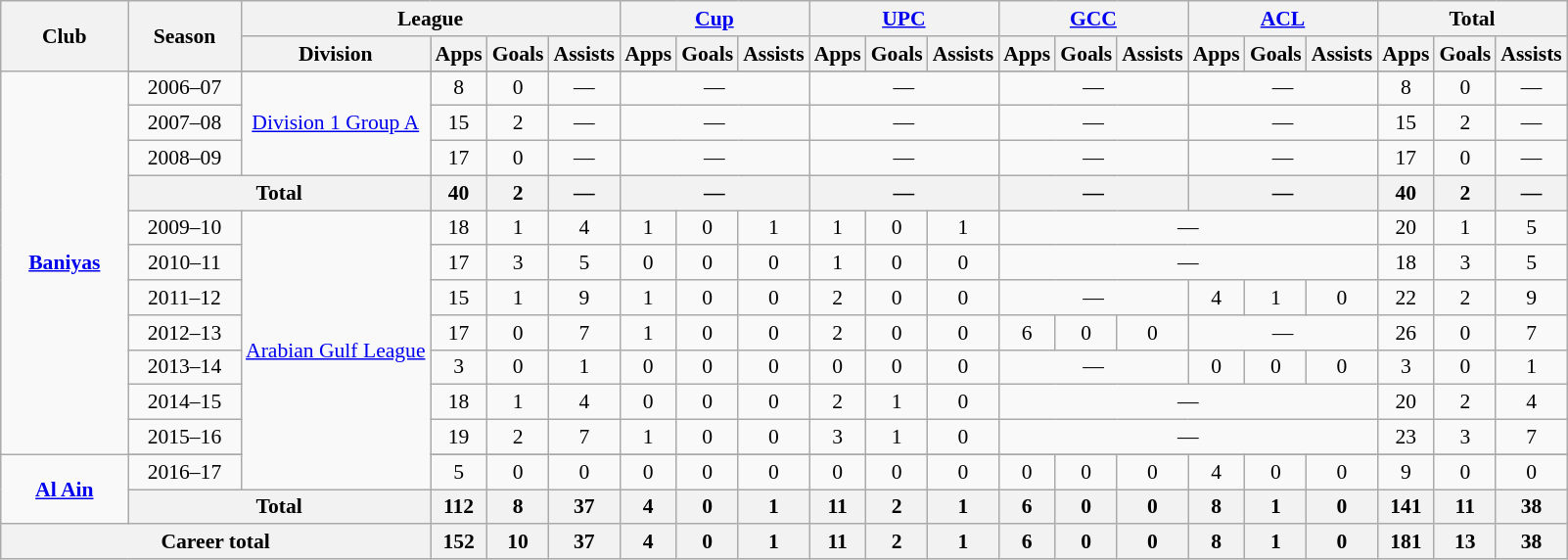<table class="wikitable" style="font-size:90%; text-align: center;">
<tr>
<th rowspan="2" style="width:80px;">Club</th>
<th rowspan="2" style="width:70px;">Season</th>
<th colspan="4">League</th>
<th colspan="3"><a href='#'>Cup</a></th>
<th colspan="3"><a href='#'>UPC</a></th>
<th colspan="3"><a href='#'>GCC</a></th>
<th colspan="3"><a href='#'>ACL</a></th>
<th colspan="3">Total</th>
</tr>
<tr>
<th>Division</th>
<th>Apps</th>
<th>Goals</th>
<th>Assists</th>
<th>Apps</th>
<th>Goals</th>
<th>Assists</th>
<th>Apps</th>
<th>Goals</th>
<th>Assists</th>
<th>Apps</th>
<th>Goals</th>
<th>Assists</th>
<th>Apps</th>
<th>Goals</th>
<th>Assists</th>
<th>Apps</th>
<th>Goals</th>
<th>Assists</th>
</tr>
<tr align=center>
<td rowspan="12" align=center valign=center><strong><a href='#'>Baniyas</a></strong></td>
</tr>
<tr>
<td>2006–07</td>
<td rowspan="3"><a href='#'>Division 1 Group A</a></td>
<td>8</td>
<td>0</td>
<td>—</td>
<td colspan="3">—</td>
<td colspan="3">—</td>
<td colspan="3">—</td>
<td colspan="3">—</td>
<td>8</td>
<td>0</td>
<td>—</td>
</tr>
<tr>
<td>2007–08</td>
<td>15</td>
<td>2</td>
<td>—</td>
<td colspan="3">—</td>
<td colspan="3">—</td>
<td colspan="3">—</td>
<td colspan="3">—</td>
<td>15</td>
<td>2</td>
<td>—</td>
</tr>
<tr>
<td>2008–09</td>
<td>17</td>
<td>0</td>
<td>—</td>
<td colspan="3">—</td>
<td colspan="3">—</td>
<td colspan="3">—</td>
<td colspan="3">—</td>
<td>17</td>
<td>0</td>
<td>—</td>
</tr>
<tr>
<th colspan="2">Total</th>
<th>40</th>
<th>2</th>
<th -colspan="3">—</th>
<th colspan="3">—</th>
<th colspan="3">—</th>
<th colspan="3">—</th>
<th colspan="3">—</th>
<th>40</th>
<th>2</th>
<th>—</th>
</tr>
<tr>
<td>2009–10</td>
<td rowspan="9"><a href='#'>Arabian Gulf League</a></td>
<td>18</td>
<td>1</td>
<td>4</td>
<td>1</td>
<td>0</td>
<td>1</td>
<td>1</td>
<td>0</td>
<td>1</td>
<td colspan="6">—</td>
<td>20</td>
<td>1</td>
<td>5</td>
</tr>
<tr align=center>
<td>2010–11</td>
<td>17</td>
<td>3</td>
<td>5</td>
<td>0</td>
<td>0</td>
<td>0</td>
<td>1</td>
<td>0</td>
<td>0</td>
<td colspan="6">—</td>
<td>18</td>
<td>3</td>
<td>5</td>
</tr>
<tr align=center>
<td>2011–12</td>
<td>15</td>
<td>1</td>
<td>9</td>
<td>1</td>
<td>0</td>
<td>0</td>
<td>2</td>
<td>0</td>
<td>0</td>
<td colspan="3">—</td>
<td>4</td>
<td>1</td>
<td>0</td>
<td>22</td>
<td>2</td>
<td>9</td>
</tr>
<tr align=center>
<td>2012–13</td>
<td>17</td>
<td>0</td>
<td>7</td>
<td>1</td>
<td>0</td>
<td>0</td>
<td>2</td>
<td>0</td>
<td>0</td>
<td>6</td>
<td>0</td>
<td>0</td>
<td colspan="3">—</td>
<td>26</td>
<td>0</td>
<td>7</td>
</tr>
<tr align=center>
<td>2013–14</td>
<td>3</td>
<td>0</td>
<td>1</td>
<td>0</td>
<td>0</td>
<td>0</td>
<td>0</td>
<td>0</td>
<td>0</td>
<td colspan="3">—</td>
<td>0</td>
<td>0</td>
<td>0</td>
<td>3</td>
<td>0</td>
<td>1</td>
</tr>
<tr align=center>
<td>2014–15</td>
<td>18</td>
<td>1</td>
<td>4</td>
<td>0</td>
<td>0</td>
<td>0</td>
<td>2</td>
<td>1</td>
<td>0</td>
<td colspan="6">—</td>
<td>20</td>
<td>2</td>
<td>4</td>
</tr>
<tr align=center>
<td>2015–16</td>
<td>19</td>
<td>2</td>
<td>7</td>
<td>1</td>
<td>0</td>
<td>0</td>
<td>3</td>
<td>1</td>
<td>0</td>
<td colspan="6">—</td>
<td>23</td>
<td>3</td>
<td>7</td>
</tr>
<tr align=center>
<td rowspan="3" align=center valign=center><strong><a href='#'>Al Ain</a></strong></td>
</tr>
<tr>
<td>2016–17</td>
<td>5</td>
<td>0</td>
<td>0</td>
<td>0</td>
<td>0</td>
<td>0</td>
<td>0</td>
<td>0</td>
<td>0</td>
<td>0</td>
<td>0</td>
<td>0</td>
<td>4</td>
<td>0</td>
<td>0</td>
<td>9</td>
<td>0</td>
<td>0</td>
</tr>
<tr>
<th colspan="2">Total</th>
<th>112</th>
<th>8</th>
<th>37</th>
<th>4</th>
<th>0</th>
<th>1</th>
<th>11</th>
<th>2</th>
<th>1</th>
<th>6</th>
<th>0</th>
<th>0</th>
<th>8</th>
<th>1</th>
<th>0</th>
<th>141</th>
<th>11</th>
<th>38</th>
</tr>
<tr>
<th colspan="3">Career total</th>
<th>152</th>
<th>10</th>
<th>37</th>
<th>4</th>
<th>0</th>
<th>1</th>
<th>11</th>
<th>2</th>
<th>1</th>
<th>6</th>
<th>0</th>
<th>0</th>
<th>8</th>
<th>1</th>
<th>0</th>
<th>181</th>
<th>13</th>
<th>38</th>
</tr>
</table>
